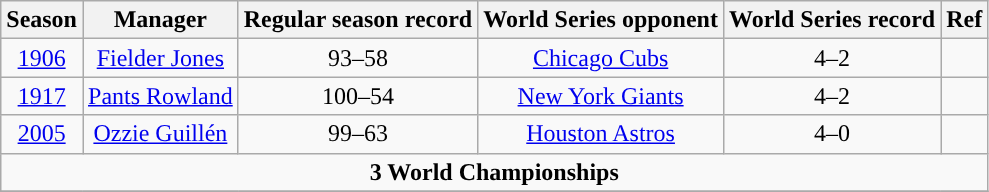<table class="wikitable sortable" style="text-align:center">
<tr>
<th>Season</th>
<th>Manager</th>
<th>Regular season record</th>
<th>World Series opponent</th>
<th>World Series record</th>
<th class="unsortable">Ref</th>
</tr>
<tr>
<td><a href='#'>1906</a></td>
<td><a href='#'>Fielder Jones</a></td>
<td>93–58</td>
<td><a href='#'>Chicago Cubs</a></td>
<td>4–2</td>
<td></td>
</tr>
<tr>
<td><a href='#'>1917</a></td>
<td><a href='#'>Pants Rowland</a></td>
<td>100–54</td>
<td><a href='#'>New York Giants</a></td>
<td>4–2</td>
<td></td>
</tr>
<tr>
<td><a href='#'>2005</a></td>
<td><a href='#'>Ozzie Guillén</a></td>
<td>99–63</td>
<td><a href='#'>Houston Astros</a></td>
<td>4–0</td>
<td></td>
</tr>
<tr>
<td colspan="7"><strong>3 World Championships</strong></td>
</tr>
<tr>
</tr>
</table>
